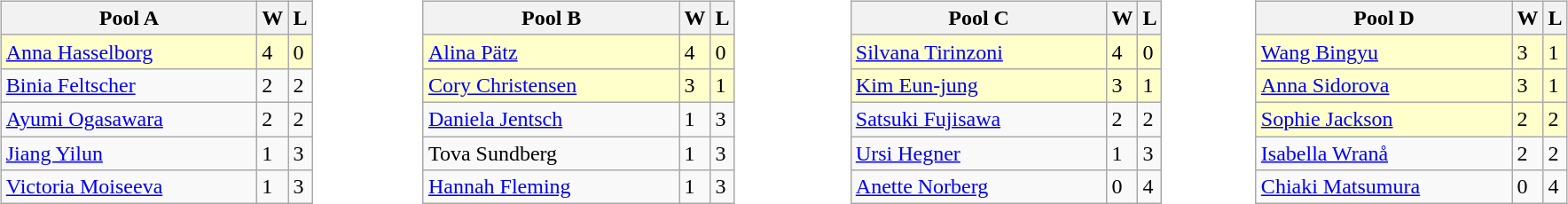<table table>
<tr>
<td valign=top width=10%><br><table class=wikitable>
<tr>
<th width=185>Pool A</th>
<th>W</th>
<th>L</th>
</tr>
<tr bgcolor=#ffffcc>
<td> <a href='#'>Anna Hasselborg</a></td>
<td>4</td>
<td>0</td>
</tr>
<tr>
<td> <a href='#'>Binia Feltscher</a></td>
<td>2</td>
<td>2</td>
</tr>
<tr>
<td> <a href='#'>Ayumi Ogasawara</a></td>
<td>2</td>
<td>2</td>
</tr>
<tr>
<td> <a href='#'>Jiang Yilun</a></td>
<td>1</td>
<td>3</td>
</tr>
<tr>
<td> <a href='#'>Victoria Moiseeva</a></td>
<td>1</td>
<td>3</td>
</tr>
</table>
</td>
<td valign=top width=10%><br><table class=wikitable>
<tr>
<th width=185>Pool B</th>
<th>W</th>
<th>L</th>
</tr>
<tr bgcolor=#ffffcc>
<td> <a href='#'>Alina Pätz</a></td>
<td>4</td>
<td>0</td>
</tr>
<tr bgcolor=#ffffcc>
<td> <a href='#'>Cory Christensen</a></td>
<td>3</td>
<td>1</td>
</tr>
<tr>
<td> <a href='#'>Daniela Jentsch</a></td>
<td>1</td>
<td>3</td>
</tr>
<tr>
<td> Tova Sundberg</td>
<td>1</td>
<td>3</td>
</tr>
<tr>
<td> <a href='#'>Hannah Fleming</a></td>
<td>1</td>
<td>3</td>
</tr>
</table>
</td>
<td valign=top width=10%><br><table class=wikitable>
<tr>
<th width=185>Pool C</th>
<th>W</th>
<th>L</th>
</tr>
<tr bgcolor=#ffffcc>
<td> <a href='#'>Silvana Tirinzoni</a></td>
<td>4</td>
<td>0</td>
</tr>
<tr bgcolor=#ffffcc>
<td> <a href='#'>Kim Eun-jung</a></td>
<td>3</td>
<td>1</td>
</tr>
<tr>
<td> <a href='#'>Satsuki Fujisawa</a></td>
<td>2</td>
<td>2</td>
</tr>
<tr>
<td> <a href='#'>Ursi Hegner</a></td>
<td>1</td>
<td>3</td>
</tr>
<tr>
<td> <a href='#'>Anette Norberg</a></td>
<td>0</td>
<td>4</td>
</tr>
</table>
</td>
<td valign=top width=10%><br><table class=wikitable>
<tr>
<th width=185>Pool D</th>
<th>W</th>
<th>L</th>
</tr>
<tr bgcolor=#ffffcc>
<td> <a href='#'>Wang Bingyu</a></td>
<td>3</td>
<td>1</td>
</tr>
<tr bgcolor=#ffffcc>
<td> <a href='#'>Anna Sidorova</a></td>
<td>3</td>
<td>1</td>
</tr>
<tr bgcolor=#ffffcc>
<td> <a href='#'>Sophie Jackson</a></td>
<td>2</td>
<td>2</td>
</tr>
<tr>
<td> <a href='#'>Isabella Wranå</a></td>
<td>2</td>
<td>2</td>
</tr>
<tr>
<td> <a href='#'>Chiaki Matsumura</a></td>
<td>0</td>
<td>4</td>
</tr>
</table>
</td>
</tr>
</table>
